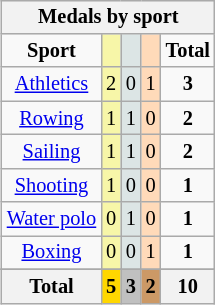<table class="wikitable" style="font-size:85%; float:right;">
<tr style="background:#efefef;">
<th colspan=7>Medals by sport</th>
</tr>
<tr align=center>
<td><strong>Sport</strong></td>
<td style="background:#f7f6a8;"></td>
<td style="background:#dce5e5;"></td>
<td style="background:#ffdab9;"></td>
<td><strong>Total</strong></td>
</tr>
<tr align=center>
<td><a href='#'>Athletics</a></td>
<td style="background:#F7F6A8;">2</td>
<td style="background:#DCE5E5;">0</td>
<td style="background:#FFDAB9;">1</td>
<td><strong>3</strong></td>
</tr>
<tr align=center>
<td><a href='#'>Rowing</a></td>
<td style="background:#F7F6A8;">1</td>
<td style="background:#DCE5E5;">1</td>
<td style="background:#FFDAB9;">0</td>
<td><strong>2</strong></td>
</tr>
<tr align=center>
<td><a href='#'>Sailing</a></td>
<td style="background:#F7F6A8;">1</td>
<td style="background:#DCE5E5;">1</td>
<td style="background:#FFDAB9;">0</td>
<td><strong>2</strong></td>
</tr>
<tr align=center>
<td><a href='#'>Shooting</a></td>
<td style="background:#F7F6A8;">1</td>
<td style="background:#DCE5E5;">0</td>
<td style="background:#FFDAB9;">0</td>
<td><strong>1</strong></td>
</tr>
<tr align=center>
<td><a href='#'>Water polo</a></td>
<td style="background:#F7F6A8;">0</td>
<td style="background:#DCE5E5;">1</td>
<td style="background:#FFDAB9;">0</td>
<td><strong>1</strong></td>
</tr>
<tr align=center>
<td><a href='#'>Boxing</a></td>
<td style="background:#F7F6A8;">0</td>
<td style="background:#DCE5E5;">0</td>
<td style="background:#FFDAB9;">1</td>
<td><strong>1</strong></td>
</tr>
<tr>
</tr>
<tr align=center>
<th>Total</th>
<th style="background:gold">5</th>
<th style="background:silver">3</th>
<th style="background:#c96">2</th>
<th>10</th>
</tr>
</table>
